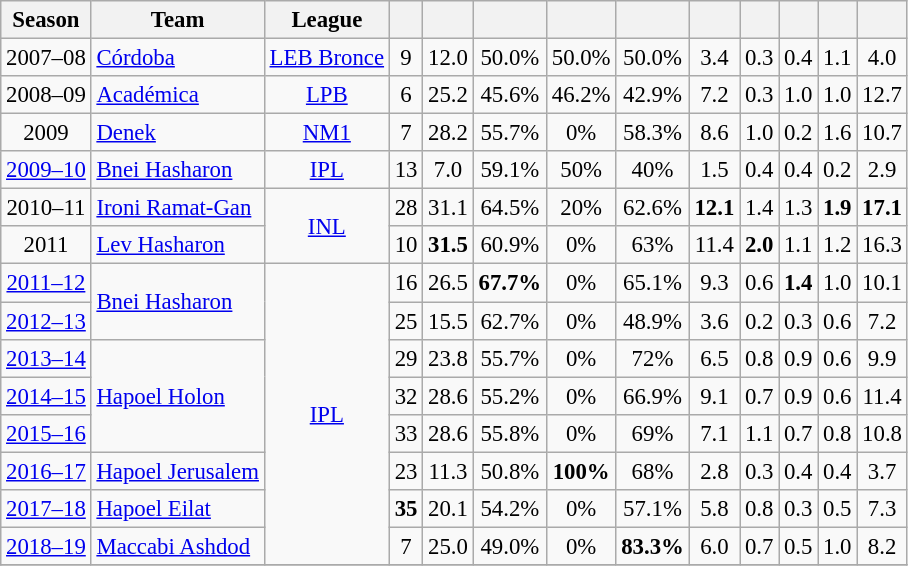<table class="wikitable sortable" style="font-size:95%; text-align:center;">
<tr>
<th>Season</th>
<th>Team</th>
<th>League</th>
<th></th>
<th></th>
<th></th>
<th></th>
<th></th>
<th></th>
<th></th>
<th></th>
<th></th>
<th></th>
</tr>
<tr>
<td style="text-align:center;" rowspan=1>2007–08</td>
<td style="text-align:left;" rowspan=1> <a href='#'>Córdoba</a></td>
<td style="text-align:center;" rowspan=1><a href='#'>LEB Bronce</a></td>
<td>9</td>
<td>12.0</td>
<td>50.0%</td>
<td>50.0%</td>
<td>50.0%</td>
<td>3.4</td>
<td>0.3</td>
<td>0.4</td>
<td>1.1</td>
<td>4.0</td>
</tr>
<tr>
<td style="text-align:center;" rowspan=1>2008–09</td>
<td style="text-align:left;" rowspan=1> <a href='#'>Académica</a></td>
<td style="text-align:center;" rowspan=1><a href='#'>LPB</a></td>
<td>6</td>
<td>25.2</td>
<td>45.6%</td>
<td>46.2%</td>
<td>42.9%</td>
<td>7.2</td>
<td>0.3</td>
<td>1.0</td>
<td>1.0</td>
<td>12.7</td>
</tr>
<tr>
<td style="text-align:center;" rowspan=1>2009</td>
<td style="text-align:left;" rowspan=1> <a href='#'>Denek</a></td>
<td style="text-align:center;" rowspan=1><a href='#'>NM1</a></td>
<td>7</td>
<td>28.2</td>
<td>55.7%</td>
<td>0%</td>
<td>58.3%</td>
<td>8.6</td>
<td>1.0</td>
<td>0.2</td>
<td>1.6</td>
<td>10.7</td>
</tr>
<tr>
<td style="text-align:center;" rowspan=1><a href='#'>2009–10</a></td>
<td style="text-align:left;" rowspan=1> <a href='#'>Bnei Hasharon</a></td>
<td style="text-align:center;" rowspan=1><a href='#'>IPL</a></td>
<td>13</td>
<td>7.0</td>
<td>59.1%</td>
<td>50%</td>
<td>40%</td>
<td>1.5</td>
<td>0.4</td>
<td>0.4</td>
<td>0.2</td>
<td>2.9</td>
</tr>
<tr>
<td style="text-align:center;" rowspan=1>2010–11</td>
<td style="text-align:left;" rowspan=1> <a href='#'>Ironi Ramat-Gan</a></td>
<td style="text-align:center;" rowspan=2><a href='#'>INL</a></td>
<td>28</td>
<td>31.1</td>
<td>64.5%</td>
<td>20%</td>
<td>62.6%</td>
<td><strong>12.1</strong></td>
<td>1.4</td>
<td>1.3</td>
<td><strong>1.9</strong></td>
<td><strong>17.1</strong></td>
</tr>
<tr>
<td style="text-align:center;" rowspan=1>2011</td>
<td style="text-align:left;" rowspan=1> <a href='#'>Lev Hasharon</a></td>
<td>10</td>
<td><strong>31.5</strong></td>
<td>60.9%</td>
<td>0%</td>
<td>63%</td>
<td>11.4</td>
<td><strong>2.0</strong></td>
<td>1.1</td>
<td>1.2</td>
<td>16.3</td>
</tr>
<tr>
<td style="text-align:center;" rowspan=1><a href='#'>2011–12</a></td>
<td style="text-align:left;" rowspan=2> <a href='#'>Bnei Hasharon</a></td>
<td style="text-align:center;" rowspan=8><a href='#'>IPL</a></td>
<td>16</td>
<td>26.5</td>
<td><strong>67.7%</strong></td>
<td>0%</td>
<td>65.1%</td>
<td>9.3</td>
<td>0.6</td>
<td><strong>1.4</strong></td>
<td>1.0</td>
<td>10.1</td>
</tr>
<tr>
<td style="text-align:center;" rowspan=1><a href='#'>2012–13</a></td>
<td>25</td>
<td>15.5</td>
<td>62.7%</td>
<td>0%</td>
<td>48.9%</td>
<td>3.6</td>
<td>0.2</td>
<td>0.3</td>
<td>0.6</td>
<td>7.2</td>
</tr>
<tr>
<td style="text-align:center;" rowspan=1><a href='#'>2013–14</a></td>
<td style="text-align:left;" rowspan=3> <a href='#'>Hapoel Holon</a></td>
<td>29</td>
<td>23.8</td>
<td>55.7%</td>
<td>0%</td>
<td>72%</td>
<td>6.5</td>
<td>0.8</td>
<td>0.9</td>
<td>0.6</td>
<td>9.9</td>
</tr>
<tr>
<td style="text-align:center;" rowspan=1><a href='#'>2014–15</a></td>
<td>32</td>
<td>28.6</td>
<td>55.2%</td>
<td>0%</td>
<td>66.9%</td>
<td>9.1</td>
<td>0.7</td>
<td>0.9</td>
<td>0.6</td>
<td>11.4</td>
</tr>
<tr>
<td style="text-align:center;" rowspan=1><a href='#'>2015–16</a></td>
<td>33</td>
<td>28.6</td>
<td>55.8%</td>
<td>0%</td>
<td>69%</td>
<td>7.1</td>
<td>1.1</td>
<td>0.7</td>
<td>0.8</td>
<td>10.8</td>
</tr>
<tr>
<td style="text-align:center;" rowspan=1><a href='#'>2016–17</a></td>
<td style="text-align:left;" rowspan=1> <a href='#'>Hapoel Jerusalem</a></td>
<td>23</td>
<td>11.3</td>
<td>50.8%</td>
<td><strong>100%</strong></td>
<td>68%</td>
<td>2.8</td>
<td>0.3</td>
<td>0.4</td>
<td>0.4</td>
<td>3.7</td>
</tr>
<tr>
<td style="text-align:center;" rowspan=1><a href='#'>2017–18</a></td>
<td style="text-align:left;" rowspan=1> <a href='#'>Hapoel Eilat</a></td>
<td><strong>35</strong></td>
<td>20.1</td>
<td>54.2%</td>
<td>0%</td>
<td>57.1%</td>
<td>5.8</td>
<td>0.8</td>
<td>0.3</td>
<td>0.5</td>
<td>7.3</td>
</tr>
<tr>
<td style="text-align:center;" rowspan=1><a href='#'>2018–19</a></td>
<td style="text-align:left;" rowspan=1> <a href='#'>Maccabi Ashdod</a></td>
<td>7</td>
<td>25.0</td>
<td>49.0%</td>
<td>0%</td>
<td><strong>83.3%</strong></td>
<td>6.0</td>
<td>0.7</td>
<td>0.5</td>
<td>1.0</td>
<td>8.2</td>
</tr>
<tr>
</tr>
</table>
